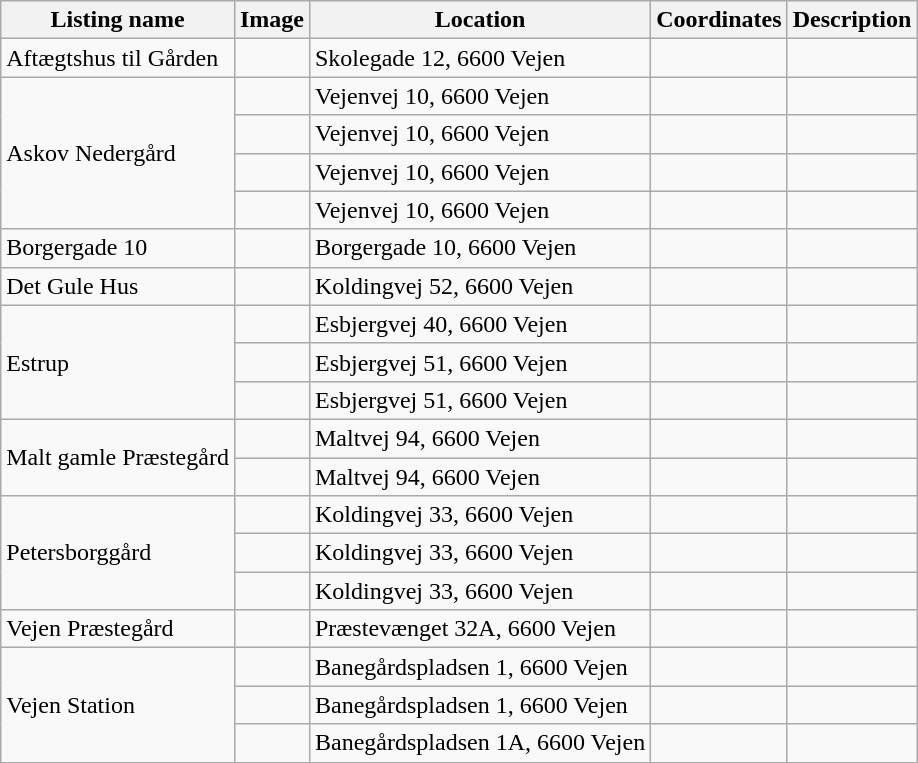<table class="wikitable sortable">
<tr>
<th>Listing name</th>
<th>Image</th>
<th>Location</th>
<th>Coordinates</th>
<th>Description</th>
</tr>
<tr>
<td>Aftægtshus til Gården</td>
<td></td>
<td>Skolegade 12, 6600 Vejen</td>
<td></td>
<td></td>
</tr>
<tr>
<td rowspan="4">Askov Nedergård</td>
<td></td>
<td>Vejenvej 10, 6600 Vejen</td>
<td></td>
<td></td>
</tr>
<tr>
<td></td>
<td>Vejenvej 10, 6600 Vejen</td>
<td></td>
<td></td>
</tr>
<tr>
<td></td>
<td>Vejenvej 10, 6600 Vejen</td>
<td></td>
<td></td>
</tr>
<tr>
<td></td>
<td>Vejenvej 10, 6600 Vejen</td>
<td></td>
<td></td>
</tr>
<tr>
<td>Borgergade 10</td>
<td></td>
<td>Borgergade 10, 6600 Vejen</td>
<td></td>
<td></td>
</tr>
<tr>
<td>Det Gule Hus</td>
<td></td>
<td>Koldingvej 52, 6600 Vejen</td>
<td></td>
<td></td>
</tr>
<tr>
<td rowspan="3">Estrup</td>
<td></td>
<td>Esbjergvej 40, 6600 Vejen</td>
<td></td>
<td></td>
</tr>
<tr>
<td></td>
<td>Esbjergvej 51, 6600 Vejen</td>
<td></td>
<td></td>
</tr>
<tr>
<td></td>
<td>Esbjergvej 51, 6600 Vejen</td>
<td></td>
<td></td>
</tr>
<tr>
<td rowspan="2">Malt gamle Præstegård</td>
<td></td>
<td>Maltvej 94, 6600 Vejen</td>
<td></td>
<td></td>
</tr>
<tr>
<td></td>
<td>Maltvej 94, 6600 Vejen</td>
<td></td>
<td></td>
</tr>
<tr>
<td rowspan="3">Petersborggård</td>
<td></td>
<td>Koldingvej 33, 6600 Vejen</td>
<td></td>
<td></td>
</tr>
<tr>
<td></td>
<td>Koldingvej 33, 6600 Vejen</td>
<td></td>
<td></td>
</tr>
<tr>
<td></td>
<td>Koldingvej 33, 6600 Vejen</td>
<td></td>
<td></td>
</tr>
<tr>
<td>Vejen Præstegård</td>
<td></td>
<td>Præstevænget 32A, 6600 Vejen</td>
<td></td>
<td></td>
</tr>
<tr>
<td rowspan="3">Vejen Station</td>
<td></td>
<td>Banegårdspladsen 1, 6600 Vejen</td>
<td></td>
<td></td>
</tr>
<tr>
<td></td>
<td>Banegårdspladsen 1, 6600 Vejen</td>
<td></td>
<td></td>
</tr>
<tr>
<td></td>
<td>Banegårdspladsen 1A, 6600 Vejen</td>
<td></td>
<td></td>
</tr>
<tr>
</tr>
</table>
